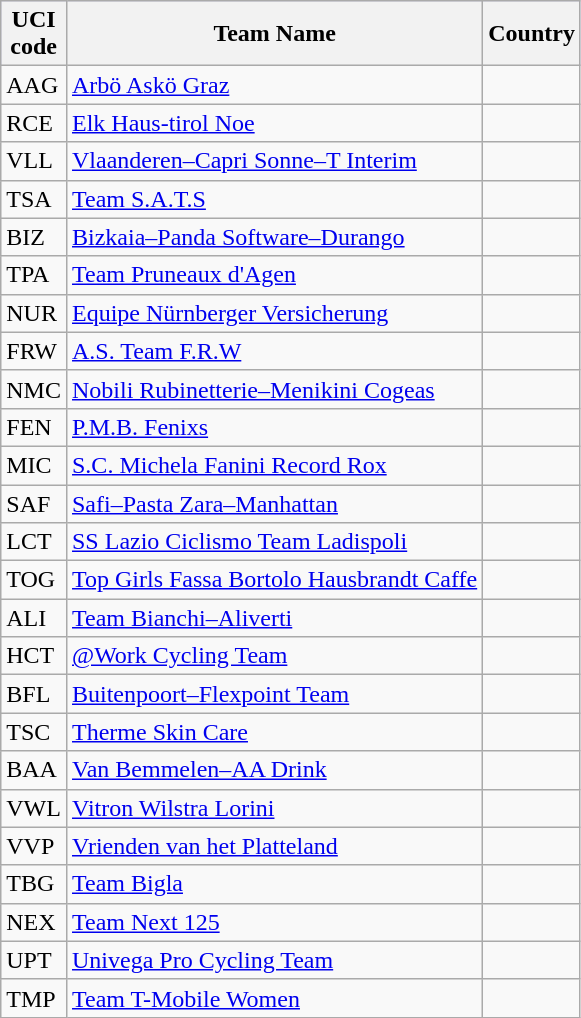<table class=wikitable>
<tr Style=background:#ccccff;>
<th>UCI<br>code</th>
<th>Team Name</th>
<th>Country</th>
</tr>
<tr>
<td>AAG</td>
<td><a href='#'>Arbö Askö Graz</a></td>
<td></td>
</tr>
<tr>
<td>RCE</td>
<td><a href='#'>Elk Haus-tirol Noe</a></td>
<td></td>
</tr>
<tr>
<td>VLL</td>
<td><a href='#'>Vlaanderen–Capri Sonne–T Interim</a></td>
<td></td>
</tr>
<tr>
<td>TSA</td>
<td><a href='#'>Team S.A.T.S</a></td>
<td></td>
</tr>
<tr>
<td>BIZ</td>
<td><a href='#'>Bizkaia–Panda Software–Durango</a></td>
<td></td>
</tr>
<tr>
<td>TPA</td>
<td><a href='#'>Team Pruneaux d'Agen</a></td>
<td></td>
</tr>
<tr>
<td>NUR</td>
<td><a href='#'>Equipe Nürnberger Versicherung</a></td>
<td></td>
</tr>
<tr>
<td>FRW</td>
<td><a href='#'>A.S. Team F.R.W</a></td>
<td></td>
</tr>
<tr>
<td>NMC</td>
<td><a href='#'>Nobili Rubinetterie–Menikini Cogeas</a></td>
<td></td>
</tr>
<tr>
<td>FEN</td>
<td><a href='#'>P.M.B. Fenixs</a></td>
<td></td>
</tr>
<tr>
<td>MIC</td>
<td><a href='#'>S.C. Michela Fanini Record Rox</a></td>
<td></td>
</tr>
<tr>
<td>SAF</td>
<td><a href='#'>Safi–Pasta Zara–Manhattan</a></td>
<td></td>
</tr>
<tr>
<td>LCT</td>
<td><a href='#'>SS Lazio Ciclismo Team Ladispoli</a></td>
<td></td>
</tr>
<tr>
<td>TOG</td>
<td><a href='#'>Top Girls Fassa Bortolo Hausbrandt Caffe</a></td>
<td></td>
</tr>
<tr>
<td>ALI</td>
<td><a href='#'>Team Bianchi–Aliverti</a></td>
<td></td>
</tr>
<tr>
<td>HCT</td>
<td><a href='#'>@Work Cycling Team</a></td>
<td></td>
</tr>
<tr>
<td>BFL</td>
<td><a href='#'>Buitenpoort–Flexpoint Team</a></td>
<td></td>
</tr>
<tr>
<td>TSC</td>
<td><a href='#'>Therme Skin Care</a></td>
<td></td>
</tr>
<tr>
<td>BAA</td>
<td><a href='#'>Van Bemmelen–AA Drink</a></td>
<td></td>
</tr>
<tr>
<td>VWL</td>
<td><a href='#'>Vitron Wilstra Lorini</a></td>
<td></td>
</tr>
<tr>
<td>VVP</td>
<td><a href='#'>Vrienden van het Platteland</a></td>
<td></td>
</tr>
<tr>
<td>TBG</td>
<td><a href='#'>Team Bigla</a></td>
<td></td>
</tr>
<tr>
<td>NEX</td>
<td><a href='#'>Team Next 125</a></td>
<td></td>
</tr>
<tr>
<td>UPT</td>
<td><a href='#'>Univega Pro Cycling Team</a></td>
<td></td>
</tr>
<tr>
<td>TMP</td>
<td><a href='#'>Team T-Mobile Women</a></td>
<td></td>
</tr>
</table>
